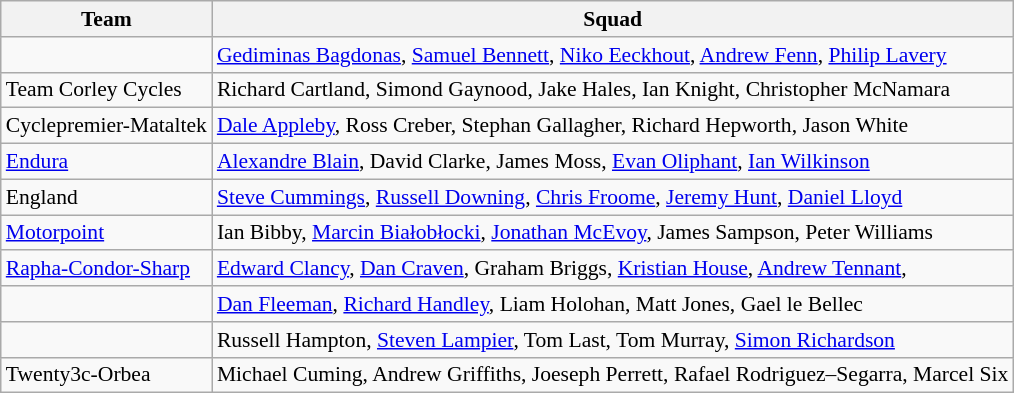<table class="wikitable" style="font-size:90%">
<tr>
<th>Team</th>
<th>Squad</th>
</tr>
<tr>
<td></td>
<td><a href='#'>Gediminas Bagdonas</a>, <a href='#'>Samuel Bennett</a>, <a href='#'>Niko Eeckhout</a>, <a href='#'>Andrew Fenn</a>, <a href='#'>Philip Lavery</a></td>
</tr>
<tr>
<td>Team Corley Cycles</td>
<td>Richard Cartland, Simond Gaynood, Jake Hales, Ian Knight, Christopher McNamara</td>
</tr>
<tr>
<td>Cyclepremier-Mataltek</td>
<td><a href='#'>Dale Appleby</a>, Ross Creber, Stephan Gallagher, Richard Hepworth, Jason White</td>
</tr>
<tr>
<td><a href='#'>Endura</a></td>
<td><a href='#'>Alexandre Blain</a>, David Clarke, James Moss, <a href='#'>Evan Oliphant</a>, <a href='#'>Ian Wilkinson</a></td>
</tr>
<tr>
<td>England</td>
<td><a href='#'>Steve Cummings</a>, <a href='#'>Russell Downing</a>, <a href='#'>Chris Froome</a>, <a href='#'>Jeremy Hunt</a>, <a href='#'>Daniel Lloyd</a></td>
</tr>
<tr>
<td><a href='#'>Motorpoint</a></td>
<td>Ian Bibby, <a href='#'>Marcin Białobłocki</a>,  <a href='#'>Jonathan McEvoy</a>, James Sampson, Peter Williams</td>
</tr>
<tr>
<td><a href='#'>Rapha-Condor-Sharp</a></td>
<td><a href='#'>Edward Clancy</a>, <a href='#'>Dan Craven</a>,  Graham Briggs, <a href='#'>Kristian House</a>, <a href='#'>Andrew Tennant</a>,</td>
</tr>
<tr>
<td></td>
<td><a href='#'>Dan Fleeman</a>, <a href='#'>Richard Handley</a>, Liam Holohan, Matt Jones, Gael le Bellec</td>
</tr>
<tr>
<td></td>
<td>Russell Hampton, <a href='#'>Steven Lampier</a>, Tom Last, Tom Murray, <a href='#'>Simon Richardson</a></td>
</tr>
<tr>
<td>Twenty3c-Orbea</td>
<td>Michael Cuming, Andrew Griffiths, Joeseph Perrett, Rafael Rodriguez–Segarra,  Marcel Six</td>
</tr>
</table>
